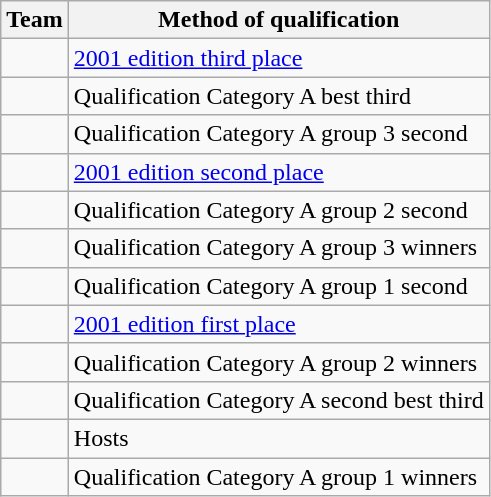<table class="wikitable">
<tr>
<th>Team</th>
<th>Method of qualification</th>
</tr>
<tr>
<td></td>
<td><a href='#'>2001 edition third place</a></td>
</tr>
<tr>
<td></td>
<td>Qualification Category A best third</td>
</tr>
<tr>
<td></td>
<td>Qualification Category A group 3 second</td>
</tr>
<tr>
<td></td>
<td><a href='#'>2001 edition second place</a></td>
</tr>
<tr>
<td></td>
<td>Qualification Category A group 2 second</td>
</tr>
<tr>
<td></td>
<td>Qualification Category A group 3 winners</td>
</tr>
<tr>
<td></td>
<td>Qualification Category A group 1 second</td>
</tr>
<tr>
<td></td>
<td><a href='#'>2001 edition first place</a></td>
</tr>
<tr>
<td></td>
<td>Qualification Category A group 2 winners</td>
</tr>
<tr>
<td></td>
<td>Qualification Category A second best third</td>
</tr>
<tr>
<td></td>
<td>Hosts</td>
</tr>
<tr>
<td></td>
<td>Qualification Category A group 1 winners</td>
</tr>
</table>
